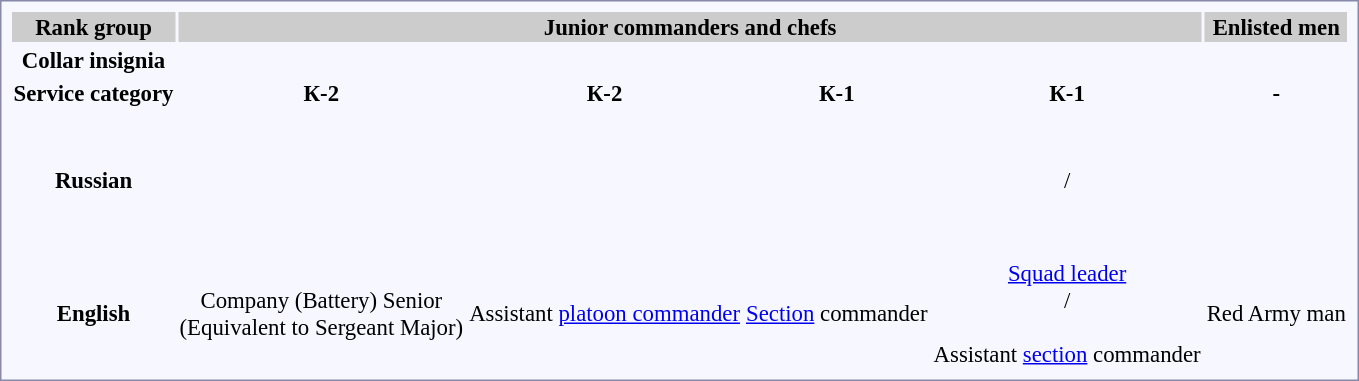<table style="border:1px solid #8888aa; background-color:#f7f8ff; padding:5px; font-size:95%; margin: 0px 12px 12px 0px;">
<tr bgcolor="#CCCCCC">
<th>Rank group</th>
<th colspan="4"><strong>Junior commanders and chefs</strong></th>
<th colspan=1><strong>Enlisted men</strong></th>
</tr>
<tr style="text-align:center;">
<th>Collar insignia</th>
<td></td>
<td></td>
<td></td>
<td></td>
<td></td>
</tr>
<tr style="text-align:center;">
<th>Service category</th>
<td><strong>К-2</strong></td>
<td><strong>К-2</strong></td>
<td><strong>К-1</strong></td>
<td><strong>К-1</strong></td>
<td><strong>-</strong></td>
</tr>
<tr style="text-align:center;">
<th>Russian</th>
<td><br></td>
<td><br></td>
<td><br></td>
<td><br><br>/<br><br><br></td>
<td><br></td>
</tr>
<tr style="text-align:center;">
<td colspan=6></td>
</tr>
<tr style="text-align:center;">
<th>English</th>
<td>Company (Battery) Senior<br>(Equivalent to Sergeant Major)</td>
<td>Assistant <a href='#'>platoon commander</a></td>
<td><a href='#'>Section</a> commander</td>
<td><a href='#'>Squad leader</a><br>/<br><br>Assistant <a href='#'>section</a> commander</td>
<td>Red Army man</td>
</tr>
</table>
